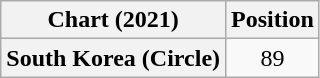<table class="wikitable plainrowheaders" style="text-align:center">
<tr>
<th scope="col">Chart (2021)</th>
<th scope="col">Position</th>
</tr>
<tr>
<th scope="row">South Korea (Circle)</th>
<td>89</td>
</tr>
</table>
